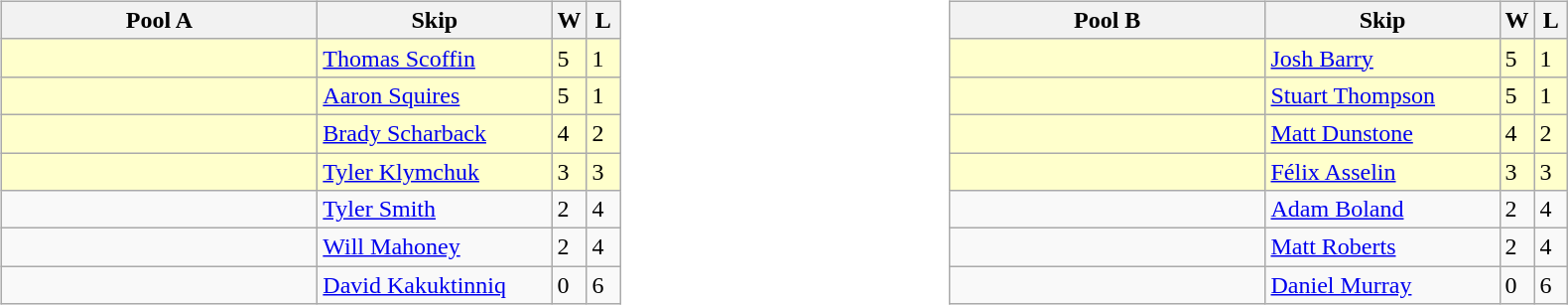<table>
<tr>
<td style="width:10%; vertical-align:top;"><br><table class="wikitable">
<tr>
<th width=205>Pool A</th>
<th width=150>Skip</th>
<th width=15>W</th>
<th width=15>L</th>
</tr>
<tr style="background:#ffc;">
<td></td>
<td><a href='#'>Thomas Scoffin</a></td>
<td>5</td>
<td>1</td>
</tr>
<tr style="background:#ffc;">
<td></td>
<td><a href='#'>Aaron Squires</a></td>
<td>5</td>
<td>1</td>
</tr>
<tr style="background:#ffc;">
<td></td>
<td><a href='#'>Brady Scharback</a></td>
<td>4</td>
<td>2</td>
</tr>
<tr style="background:#ffc;">
<td></td>
<td><a href='#'>Tyler Klymchuk</a></td>
<td>3</td>
<td>3</td>
</tr>
<tr>
<td></td>
<td><a href='#'>Tyler Smith</a></td>
<td>2</td>
<td>4</td>
</tr>
<tr>
<td></td>
<td><a href='#'>Will Mahoney</a></td>
<td>2</td>
<td>4</td>
</tr>
<tr>
<td></td>
<td><a href='#'>David Kakuktinniq</a></td>
<td>0</td>
<td>6</td>
</tr>
</table>
</td>
<td style="width:10%; vertical-align:top;"><br><table class="wikitable">
<tr>
<th width=205>Pool B</th>
<th width=150>Skip</th>
<th width=15>W</th>
<th width=15>L</th>
</tr>
<tr style="background:#ffc;">
<td></td>
<td><a href='#'>Josh Barry</a></td>
<td>5</td>
<td>1</td>
</tr>
<tr style="background:#ffc;">
<td></td>
<td><a href='#'>Stuart Thompson</a></td>
<td>5</td>
<td>1</td>
</tr>
<tr style="background:#ffc;">
<td></td>
<td><a href='#'>Matt Dunstone</a></td>
<td>4</td>
<td>2</td>
</tr>
<tr style="background:#ffc;">
<td></td>
<td><a href='#'>Félix Asselin</a></td>
<td>3</td>
<td>3</td>
</tr>
<tr>
<td></td>
<td><a href='#'>Adam Boland</a></td>
<td>2</td>
<td>4</td>
</tr>
<tr>
<td></td>
<td><a href='#'>Matt Roberts</a></td>
<td>2</td>
<td>4</td>
</tr>
<tr>
<td></td>
<td><a href='#'>Daniel Murray</a></td>
<td>0</td>
<td>6</td>
</tr>
</table>
</td>
</tr>
</table>
